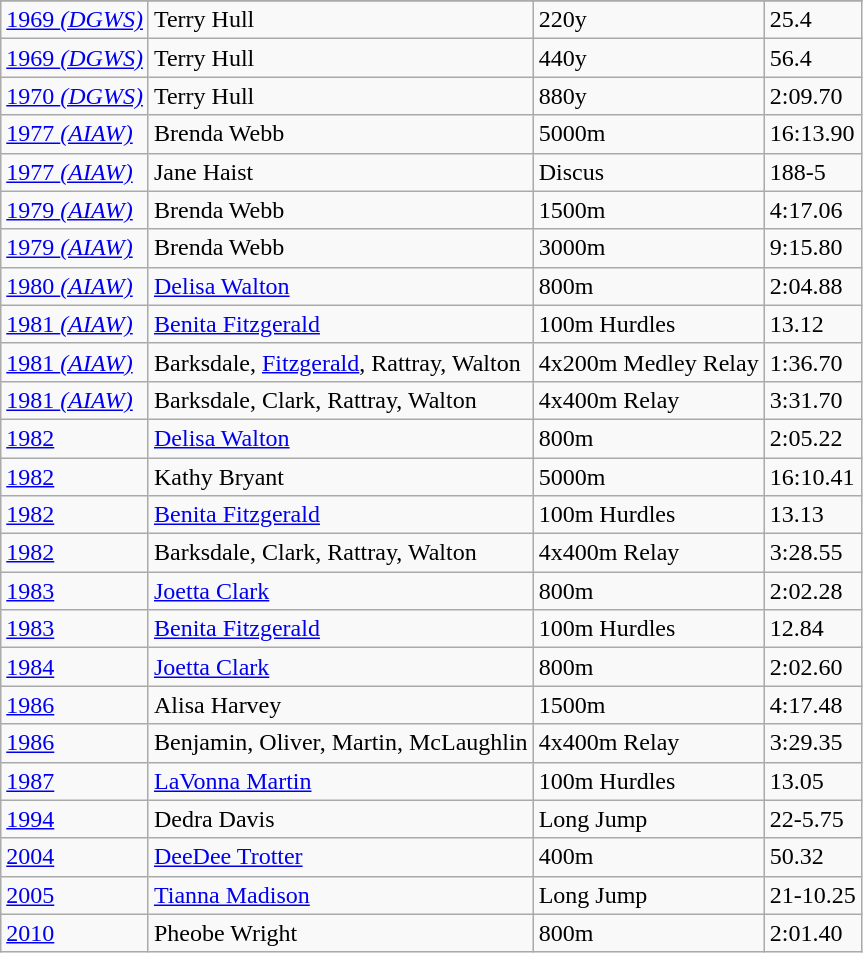<table class="wikitable">
<tr>
</tr>
<tr>
<td><a href='#'>1969 <em>(DGWS)</em></a></td>
<td>Terry Hull</td>
<td>220y</td>
<td>25.4</td>
</tr>
<tr>
<td><a href='#'>1969 <em>(DGWS)</em></a></td>
<td>Terry Hull</td>
<td>440y</td>
<td>56.4</td>
</tr>
<tr>
<td><a href='#'>1970 <em>(DGWS)</em></a></td>
<td>Terry Hull</td>
<td>880y</td>
<td>2:09.70</td>
</tr>
<tr>
<td><a href='#'>1977 <em>(AIAW)</em></a></td>
<td>Brenda Webb</td>
<td>5000m</td>
<td>16:13.90</td>
</tr>
<tr>
<td><a href='#'>1977 <em>(AIAW)</em></a></td>
<td>Jane Haist</td>
<td>Discus</td>
<td>188-5</td>
</tr>
<tr>
<td><a href='#'>1979 <em>(AIAW)</em></a></td>
<td>Brenda Webb</td>
<td>1500m</td>
<td>4:17.06</td>
</tr>
<tr>
<td><a href='#'>1979 <em>(AIAW)</em></a></td>
<td>Brenda Webb</td>
<td>3000m</td>
<td>9:15.80</td>
</tr>
<tr>
<td><a href='#'>1980 <em>(AIAW)</em></a></td>
<td><a href='#'>Delisa Walton</a></td>
<td>800m</td>
<td>2:04.88</td>
</tr>
<tr>
<td><a href='#'>1981 <em>(AIAW)</em></a></td>
<td><a href='#'>Benita Fitzgerald</a></td>
<td>100m Hurdles</td>
<td>13.12</td>
</tr>
<tr>
<td><a href='#'>1981 <em>(AIAW)</em></a></td>
<td>Barksdale, <a href='#'>Fitzgerald</a>, Rattray, Walton</td>
<td>4x200m Medley Relay</td>
<td>1:36.70</td>
</tr>
<tr>
<td><a href='#'>1981 <em>(AIAW)</em></a></td>
<td>Barksdale, Clark, Rattray, Walton</td>
<td>4x400m Relay</td>
<td>3:31.70</td>
</tr>
<tr>
<td><a href='#'>1982</a></td>
<td><a href='#'>Delisa Walton</a></td>
<td>800m</td>
<td>2:05.22</td>
</tr>
<tr>
<td><a href='#'>1982</a></td>
<td>Kathy Bryant</td>
<td>5000m</td>
<td>16:10.41</td>
</tr>
<tr>
<td><a href='#'>1982</a></td>
<td><a href='#'>Benita Fitzgerald</a></td>
<td>100m Hurdles</td>
<td>13.13</td>
</tr>
<tr>
<td><a href='#'>1982</a></td>
<td>Barksdale, Clark, Rattray, Walton</td>
<td>4x400m Relay</td>
<td>3:28.55</td>
</tr>
<tr>
<td><a href='#'>1983</a></td>
<td><a href='#'>Joetta Clark</a></td>
<td>800m</td>
<td>2:02.28</td>
</tr>
<tr>
<td><a href='#'>1983</a></td>
<td><a href='#'>Benita Fitzgerald</a></td>
<td>100m Hurdles</td>
<td>12.84</td>
</tr>
<tr>
<td><a href='#'>1984</a></td>
<td><a href='#'>Joetta Clark</a></td>
<td>800m</td>
<td>2:02.60</td>
</tr>
<tr>
<td><a href='#'>1986</a></td>
<td>Alisa Harvey</td>
<td>1500m</td>
<td>4:17.48</td>
</tr>
<tr>
<td><a href='#'>1986</a></td>
<td>Benjamin, Oliver, Martin, McLaughlin</td>
<td>4x400m Relay</td>
<td>3:29.35</td>
</tr>
<tr>
<td><a href='#'>1987</a></td>
<td><a href='#'>LaVonna Martin</a></td>
<td>100m Hurdles</td>
<td>13.05</td>
</tr>
<tr>
<td><a href='#'>1994</a></td>
<td>Dedra Davis</td>
<td>Long Jump</td>
<td>22-5.75</td>
</tr>
<tr>
<td><a href='#'>2004</a></td>
<td><a href='#'>DeeDee Trotter</a></td>
<td>400m</td>
<td>50.32</td>
</tr>
<tr>
<td><a href='#'>2005</a></td>
<td><a href='#'>Tianna Madison</a></td>
<td>Long Jump</td>
<td>21-10.25</td>
</tr>
<tr>
<td><a href='#'>2010</a></td>
<td>Pheobe Wright</td>
<td>800m</td>
<td>2:01.40</td>
</tr>
</table>
